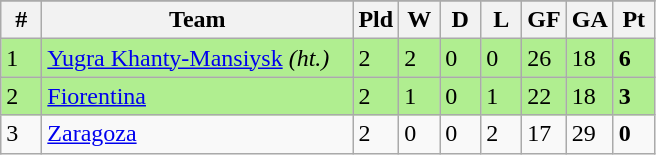<table class=wikitable>
<tr align=center>
</tr>
<tr>
<th width=20>#</th>
<th width=200>Team</th>
<th width=20>Pld</th>
<th width=20>W</th>
<th width=20>D</th>
<th width=20>L</th>
<th width=20>GF</th>
<th width=20>GA</th>
<th width=20>Pt</th>
</tr>
<tr bgcolor=B0EE90>
<td>1</td>
<td align="left"> <a href='#'>Yugra Khanty-Mansiysk</a> <em>(ht.)</em></td>
<td>2</td>
<td>2</td>
<td>0</td>
<td>0</td>
<td>26</td>
<td>18</td>
<td><strong>6</strong></td>
</tr>
<tr bgcolor=B0EE90>
<td>2</td>
<td align="left"> <a href='#'>Fiorentina</a></td>
<td>2</td>
<td>1</td>
<td>0</td>
<td>1</td>
<td>22</td>
<td>18</td>
<td><strong>3</strong></td>
</tr>
<tr bgcolor=>
<td>3</td>
<td align="left"> <a href='#'>Zaragoza</a></td>
<td>2</td>
<td>0</td>
<td>0</td>
<td>2</td>
<td>17</td>
<td>29</td>
<td><strong>0</strong></td>
</tr>
</table>
